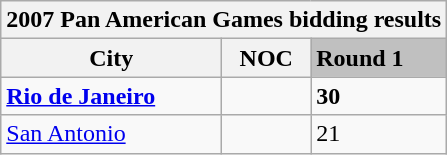<table class="wikitable">
<tr>
<th colspan="7">2007 Pan American Games bidding results</th>
</tr>
<tr>
<th>City</th>
<th>NOC</th>
<td bgcolor="silver"><strong>Round 1</strong></td>
</tr>
<tr>
<td><strong><a href='#'>Rio de Janeiro</a></strong></td>
<td></td>
<td><strong>30</strong></td>
</tr>
<tr>
<td><a href='#'>San Antonio</a></td>
<td></td>
<td>21</td>
</tr>
</table>
